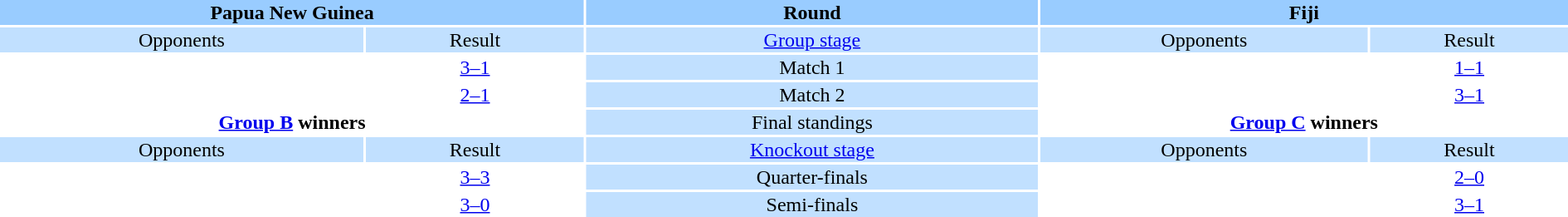<table style="width:100%; text-align:center">
<tr style="vertical-align:top; background:#99CCFF">
<th colspan="2">Papua New Guinea</th>
<th>Round</th>
<th colspan="2">Fiji</th>
</tr>
<tr style="vertical-align:top; background:#C1E0FF">
<td>Opponents</td>
<td>Result</td>
<td><a href='#'>Group stage</a></td>
<td>Opponents</td>
<td>Result</td>
</tr>
<tr>
<td align="left"></td>
<td><a href='#'>3–1</a></td>
<td style="background:#C1E0FF">Match 1</td>
<td align="left"></td>
<td><a href='#'>1–1</a></td>
</tr>
<tr>
<td align="left"></td>
<td><a href='#'>2–1</a></td>
<td style="background:#C1E0FF">Match 2</td>
<td align="left"></td>
<td><a href='#'>3–1</a></td>
</tr>
<tr>
<td colspan="2" style="text-align:center"><strong><a href='#'>Group B</a> winners</strong><br><div></div></td>
<td style="background:#C1E0FF">Final standings</td>
<td colspan="2" style="text-align:center"><strong><a href='#'>Group C</a> winners</strong><br><div></div></td>
</tr>
<tr style="vertical-align:top; background:#C1E0FF">
<td>Opponents</td>
<td>Result</td>
<td><a href='#'>Knockout stage</a></td>
<td>Opponents</td>
<td>Result</td>
</tr>
<tr>
<td align="left"></td>
<td><a href='#'>3–3</a>  </td>
<td style="background:#C1E0FF">Quarter-finals</td>
<td align="left"></td>
<td><a href='#'>2–0</a></td>
</tr>
<tr>
<td align="left"></td>
<td><a href='#'>3–0</a></td>
<td style="background:#C1E0FF">Semi-finals</td>
<td align="left"></td>
<td><a href='#'>3–1</a></td>
</tr>
</table>
